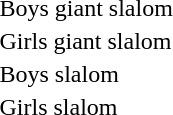<table>
<tr>
<td>Boys giant slalom</td>
<td></td>
<td></td>
<td></td>
</tr>
<tr>
<td>Girls giant slalom</td>
<td></td>
<td></td>
<td></td>
</tr>
<tr>
<td>Boys slalom</td>
<td></td>
<td></td>
<td></td>
</tr>
<tr>
<td>Girls slalom</td>
<td></td>
<td></td>
<td></td>
</tr>
</table>
